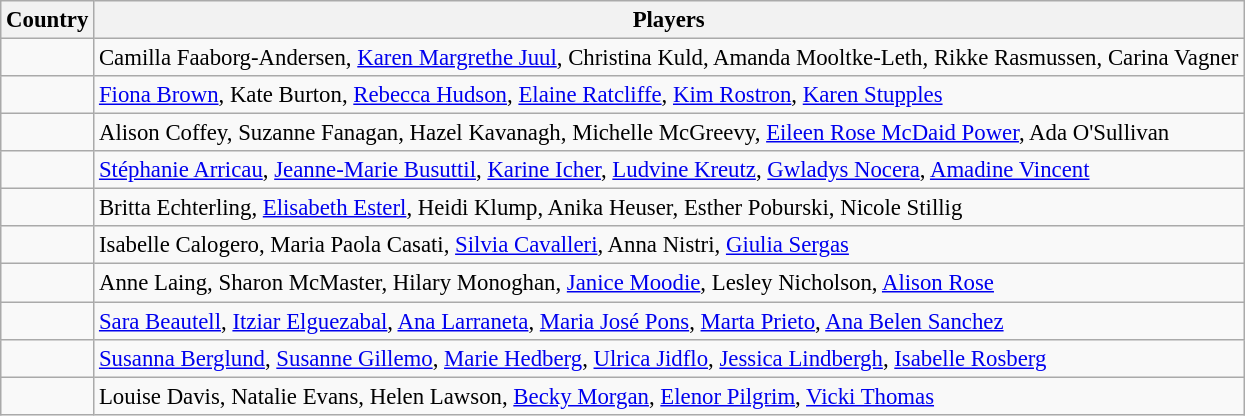<table class="wikitable" style="font-size:95%;">
<tr>
<th>Country</th>
<th>Players</th>
</tr>
<tr>
<td></td>
<td>Camilla Faaborg-Andersen, <a href='#'>Karen Margrethe Juul</a>, Christina Kuld, Amanda Mooltke-Leth, Rikke Rasmussen, Carina Vagner</td>
</tr>
<tr>
<td></td>
<td><a href='#'>Fiona Brown</a>, Kate Burton, <a href='#'>Rebecca Hudson</a>, <a href='#'>Elaine Ratcliffe</a>, <a href='#'>Kim Rostron</a>, <a href='#'>Karen Stupples</a></td>
</tr>
<tr>
<td></td>
<td>Alison Coffey, Suzanne Fanagan, Hazel Kavanagh, Michelle McGreevy, <a href='#'>Eileen Rose McDaid Power</a>, Ada O'Sullivan</td>
</tr>
<tr>
<td></td>
<td><a href='#'>Stéphanie Arricau</a>, <a href='#'>Jeanne-Marie Busuttil</a>, <a href='#'>Karine Icher</a>, <a href='#'>Ludvine Kreutz</a>, <a href='#'>Gwladys Nocera</a>, <a href='#'>Amadine Vincent</a></td>
</tr>
<tr>
<td></td>
<td>Britta Echterling, <a href='#'>Elisabeth Esterl</a>, Heidi Klump, Anika Heuser, Esther Poburski, Nicole Stillig</td>
</tr>
<tr>
<td></td>
<td>Isabelle Calogero, Maria Paola Casati, <a href='#'>Silvia Cavalleri</a>, Anna Nistri, <a href='#'>Giulia Sergas</a></td>
</tr>
<tr>
<td></td>
<td>Anne Laing, Sharon McMaster, Hilary Monoghan, <a href='#'>Janice Moodie</a>, Lesley Nicholson, <a href='#'>Alison Rose</a></td>
</tr>
<tr>
<td></td>
<td><a href='#'>Sara Beautell</a>, <a href='#'>Itziar Elguezabal</a>, <a href='#'>Ana Larraneta</a>, <a href='#'>Maria José Pons</a>, <a href='#'>Marta Prieto</a>, <a href='#'>Ana Belen Sanchez</a></td>
</tr>
<tr>
<td></td>
<td><a href='#'>Susanna Berglund</a>, <a href='#'>Susanne Gillemo</a>, <a href='#'>Marie Hedberg</a>, <a href='#'>Ulrica Jidflo</a>, <a href='#'>Jessica Lindbergh</a>, <a href='#'>Isabelle Rosberg</a></td>
</tr>
<tr>
<td></td>
<td>Louise Davis, Natalie Evans, Helen Lawson, <a href='#'>Becky Morgan</a>, <a href='#'>Elenor Pilgrim</a>, <a href='#'>Vicki Thomas</a></td>
</tr>
</table>
